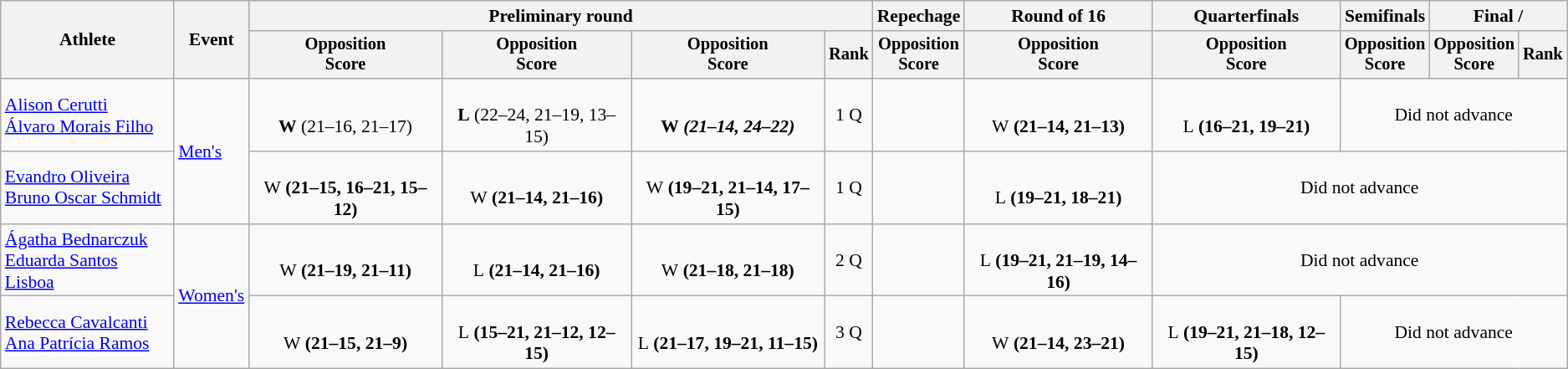<table class=wikitable style=font-size:90%;text-align:center>
<tr>
<th rowspan=2>Athlete</th>
<th rowspan=2>Event</th>
<th colspan=4>Preliminary round</th>
<th>Repechage</th>
<th>Round of 16</th>
<th>Quarterfinals</th>
<th>Semifinals</th>
<th colspan=2>Final / </th>
</tr>
<tr style=font-size:95%>
<th>Opposition<br>Score</th>
<th>Opposition<br>Score</th>
<th>Opposition<br>Score</th>
<th>Rank</th>
<th>Opposition<br>Score</th>
<th>Opposition<br>Score</th>
<th>Opposition<br>Score</th>
<th>Opposition<br>Score</th>
<th>Opposition<br>Score</th>
<th>Rank</th>
</tr>
<tr>
<td align=left><a href='#'>Alison Cerutti</a><br><a href='#'>Álvaro Morais Filho</a></td>
<td align=left rowspan=2><a href='#'>Men's</a></td>
<td><br><strong>W</strong> (21–16, 21–17)</td>
<td><br><strong>L</strong> (22–24, 21–19, 13–15)</td>
<td><br><strong>W<em> (21–14, 24–22)</td>
<td>1 </strong>Q<strong></td>
<td></td>
<td><br></strong>W<strong> (21–14, 21–13)</td>
<td><br></strong>L<strong> (16–21, 19–21)</td>
<td colspan=3>Did not advance</td>
</tr>
<tr>
<td align=left><a href='#'>Evandro Oliveira</a><br><a href='#'>Bruno Oscar Schmidt</a></td>
<td><br></strong>W<strong> (21–15, 16–21, 15–12)</td>
<td><br></strong>W<strong> (21–14, 21–16)</td>
<td><br></strong>W<strong> (19–21, 21–14, 17–15)</td>
<td>1 </strong>Q<strong></td>
<td></td>
<td><br></strong>L<strong> (19–21, 18–21)</td>
<td colspan=4>Did not advance</td>
</tr>
<tr>
<td align=left><a href='#'>Ágatha Bednarczuk</a><br><a href='#'>Eduarda Santos Lisboa</a></td>
<td align=left rowspan=2><a href='#'>Women's</a></td>
<td><br></strong>W<strong> (21–19, 21–11)</td>
<td><br></strong>L<strong> (21–14, 21–16)</td>
<td><br></strong>W<strong> (21–18, 21–18)</td>
<td>2 </strong>Q<strong></td>
<td></td>
<td><br></strong>L<strong> (19–21, 21–19, 14–16)</td>
<td colspan=4>Did not advance</td>
</tr>
<tr>
<td align=left><a href='#'>Rebecca Cavalcanti</a><br><a href='#'>Ana Patrícia Ramos</a></td>
<td><br></strong>W<strong> (21–15, 21–9)</td>
<td><br></strong>L<strong> (15–21, 21–12, 12–15)</td>
<td><br></strong>L<strong> (21–17, 19–21, 11–15)</td>
<td>3 </strong>Q<strong></td>
<td></td>
<td><br></strong>W<strong> (21–14, 23–21)</td>
<td><br></strong>L<strong> (19–21, 21–18, 12–15)</td>
<td colspan=3>Did not advance</td>
</tr>
</table>
